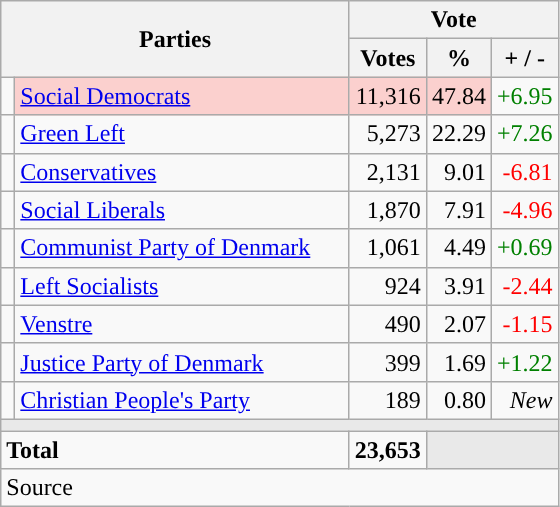<table class="wikitable" style="text-align:right;">
<tr>
<th style="text-align:centre;" rowspan="2" colspan="2" width="225">Parties</th>
<th colspan="3">Vote</th>
</tr>
<tr>
<th width="15">Votes</th>
<th width="15">%</th>
<th width="15">+ / -</th>
</tr>
<tr>
<td width="2" style="color:inherit;background:"></td>
<td bgcolor=#fbd0ce  align="left"><a href='#'>Social Democrats</a></td>
<td bgcolor=#fbd0ce>11,316</td>
<td bgcolor=#fbd0ce>47.84</td>
<td style=color:green;>+6.95</td>
</tr>
<tr>
<td width="2" style="color:inherit;background:"></td>
<td align="left"><a href='#'>Green Left</a></td>
<td>5,273</td>
<td>22.29</td>
<td style=color:green;>+7.26</td>
</tr>
<tr>
<td width="2" style="color:inherit;background:"></td>
<td align="left"><a href='#'>Conservatives</a></td>
<td>2,131</td>
<td>9.01</td>
<td style=color:red;>-6.81</td>
</tr>
<tr>
<td width="2" style="color:inherit;background:"></td>
<td align="left"><a href='#'>Social Liberals</a></td>
<td>1,870</td>
<td>7.91</td>
<td style=color:red;>-4.96</td>
</tr>
<tr>
<td width="2" style="color:inherit;background:"></td>
<td align="left"><a href='#'>Communist Party of Denmark</a></td>
<td>1,061</td>
<td>4.49</td>
<td style=color:green;>+0.69</td>
</tr>
<tr>
<td width="2" style="color:inherit;background:"></td>
<td align="left"><a href='#'>Left Socialists</a></td>
<td>924</td>
<td>3.91</td>
<td style=color:red;>-2.44</td>
</tr>
<tr>
<td width="2" style="color:inherit;background:"></td>
<td align="left"><a href='#'>Venstre</a></td>
<td>490</td>
<td>2.07</td>
<td style=color:red;>-1.15</td>
</tr>
<tr>
<td width="2" style="color:inherit;background:"></td>
<td align="left"><a href='#'>Justice Party of Denmark</a></td>
<td>399</td>
<td>1.69</td>
<td style=color:green;>+1.22</td>
</tr>
<tr>
<td width="2" style="color:inherit;background:"></td>
<td align="left"><a href='#'>Christian People's Party</a></td>
<td>189</td>
<td>0.80</td>
<td><em>New</em></td>
</tr>
<tr>
<td colspan="7" bgcolor="#E9E9E9"></td>
</tr>
<tr>
<td align="left" colspan="2"><strong>Total</strong></td>
<td><strong>23,653</strong></td>
<td bgcolor="#E9E9E9" colspan="2"></td>
</tr>
<tr>
<td align="left" colspan="6">Source</td>
</tr>
</table>
